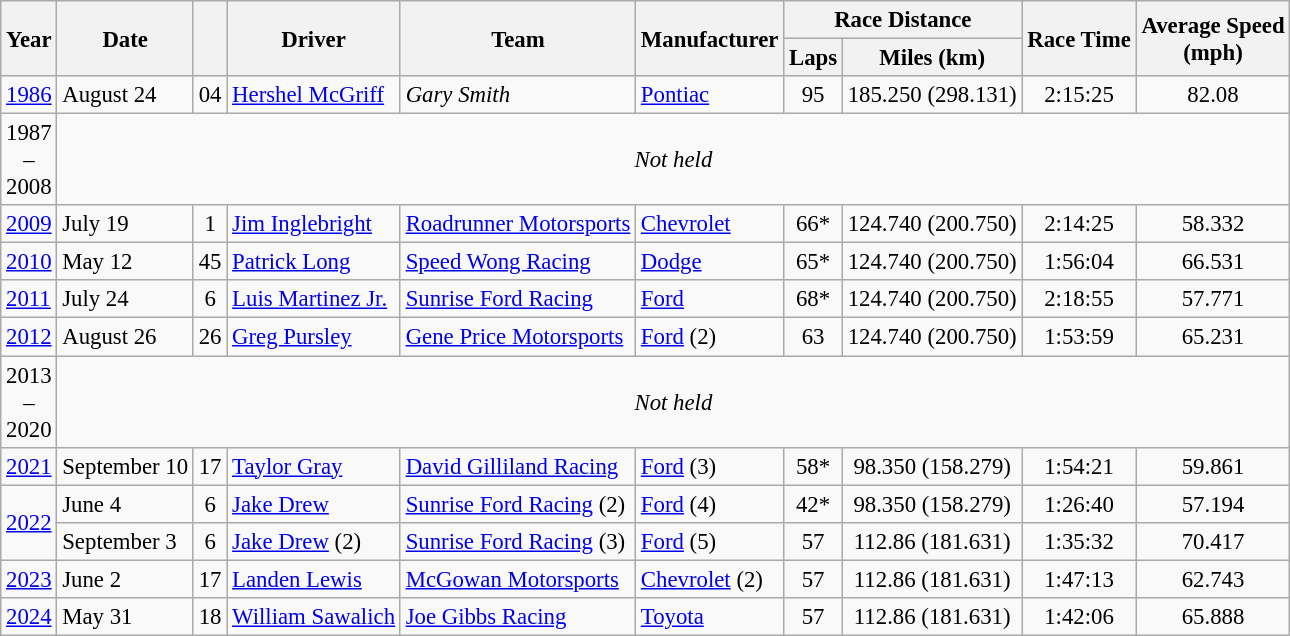<table class="wikitable" style="font-size: 95%;">
<tr>
<th rowspan=2>Year</th>
<th rowspan=2>Date</th>
<th rowspan=2></th>
<th rowspan=2>Driver</th>
<th rowspan=2>Team</th>
<th rowspan=2>Manufacturer</th>
<th colspan=2>Race Distance</th>
<th rowspan=2>Race Time</th>
<th rowspan=2>Average Speed<br>(mph)</th>
</tr>
<tr>
<th>Laps</th>
<th>Miles (km)</th>
</tr>
<tr>
<td><a href='#'>1986</a></td>
<td>August 24</td>
<td align="center">04</td>
<td><a href='#'>Hershel McGriff</a></td>
<td><em>Gary Smith</em></td>
<td><a href='#'>Pontiac</a></td>
<td align="center">95</td>
<td align="center">185.250 (298.131)</td>
<td align="center">2:15:25</td>
<td align="center">82.08</td>
</tr>
<tr>
<td align="center">1987<br>–<br>2008</td>
<td colspan=10 align="center"><em>Not held</em></td>
</tr>
<tr>
<td><a href='#'>2009</a></td>
<td>July 19</td>
<td align="center">1</td>
<td><a href='#'>Jim Inglebright</a></td>
<td><a href='#'>Roadrunner Motorsports</a></td>
<td><a href='#'>Chevrolet</a></td>
<td align="center">66*</td>
<td align="center">124.740 (200.750)</td>
<td align="center">2:14:25</td>
<td align="center">58.332</td>
</tr>
<tr>
<td><a href='#'>2010</a></td>
<td>May 12</td>
<td align="center">45</td>
<td><a href='#'>Patrick Long</a></td>
<td><a href='#'>Speed Wong Racing</a></td>
<td><a href='#'>Dodge</a></td>
<td align="center">65*</td>
<td align="center">124.740 (200.750)</td>
<td align="center">1:56:04</td>
<td align="center">66.531</td>
</tr>
<tr>
<td><a href='#'>2011</a></td>
<td>July 24</td>
<td align="center">6</td>
<td><a href='#'>Luis Martinez Jr.</a></td>
<td><a href='#'>Sunrise Ford Racing</a></td>
<td><a href='#'>Ford</a></td>
<td align="center">68*</td>
<td align="center">124.740 (200.750)</td>
<td align="center">2:18:55</td>
<td align="center">57.771</td>
</tr>
<tr>
<td><a href='#'>2012</a></td>
<td>August 26</td>
<td align="center">26</td>
<td><a href='#'>Greg Pursley</a></td>
<td><a href='#'>Gene Price Motorsports</a></td>
<td><a href='#'>Ford</a> (2)</td>
<td align="center">63</td>
<td align="center">124.740 (200.750)</td>
<td align="center">1:53:59</td>
<td align="center">65.231</td>
</tr>
<tr>
<td align="center">2013<br>–<br>2020</td>
<td colspan=10 align="center"><em>Not held</em></td>
</tr>
<tr>
<td><a href='#'>2021</a></td>
<td>September 10</td>
<td align="center">17</td>
<td><a href='#'>Taylor Gray</a></td>
<td><a href='#'>David Gilliland Racing</a></td>
<td><a href='#'>Ford</a> (3)</td>
<td align="center">58*</td>
<td align="center">98.350 (158.279)</td>
<td align="center">1:54:21</td>
<td align="center">59.861</td>
</tr>
<tr>
<td rowspan=2><a href='#'>2022</a></td>
<td>June 4</td>
<td align="center">6</td>
<td><a href='#'>Jake Drew</a></td>
<td><a href='#'>Sunrise Ford Racing</a> (2)</td>
<td><a href='#'>Ford</a> (4)</td>
<td align="center">42*</td>
<td align="center">98.350 (158.279)</td>
<td align="center">1:26:40</td>
<td align="center">57.194</td>
</tr>
<tr>
<td>September 3</td>
<td align="center">6</td>
<td><a href='#'>Jake Drew</a> (2)</td>
<td><a href='#'>Sunrise Ford Racing</a> (3)</td>
<td><a href='#'>Ford</a> (5)</td>
<td align="center">57</td>
<td align="center">112.86 (181.631)</td>
<td align="center">1:35:32</td>
<td align="center">70.417</td>
</tr>
<tr>
<td><a href='#'>2023</a></td>
<td>June 2</td>
<td align="center">17</td>
<td><a href='#'>Landen Lewis</a></td>
<td><a href='#'>McGowan Motorsports</a></td>
<td><a href='#'>Chevrolet</a> (2)</td>
<td align="center">57</td>
<td align="center">112.86 (181.631)</td>
<td align="center">1:47:13</td>
<td align="center">62.743</td>
</tr>
<tr>
<td><a href='#'>2024</a></td>
<td>May 31</td>
<td align="center">18</td>
<td><a href='#'>William Sawalich</a></td>
<td><a href='#'>Joe Gibbs Racing</a></td>
<td><a href='#'>Toyota</a></td>
<td align="center">57</td>
<td align="center">112.86 (181.631)</td>
<td align="center">1:42:06</td>
<td align="center">65.888</td>
</tr>
</table>
